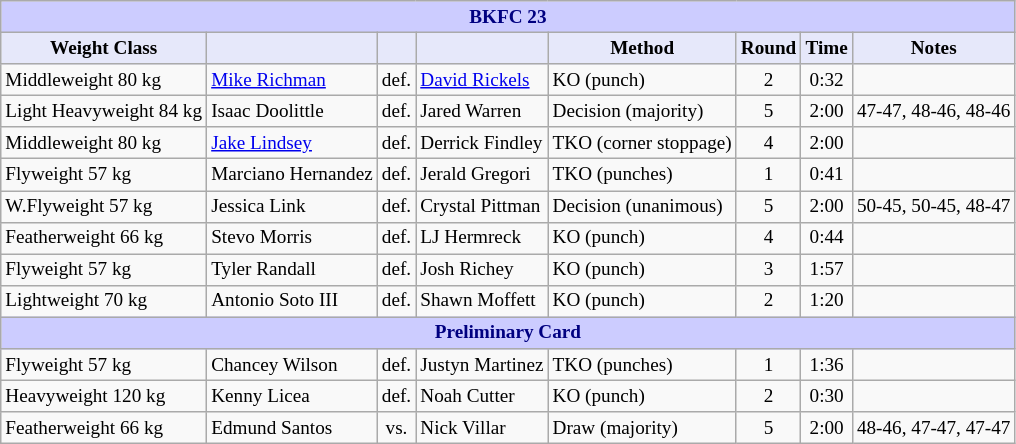<table class="wikitable" style="font-size: 80%;">
<tr>
<th colspan="8" style="background-color: #ccf; color: #000080; text-align: center;"><strong>BKFC 23</strong></th>
</tr>
<tr>
<th colspan="1" style="background-color: #E6E8FA; color: #000000; text-align: center;">Weight Class</th>
<th colspan="1" style="background-color: #E6E8FA; color: #000000; text-align: center;"></th>
<th colspan="1" style="background-color: #E6E8FA; color: #000000; text-align: center;"></th>
<th colspan="1" style="background-color: #E6E8FA; color: #000000; text-align: center;"></th>
<th colspan="1" style="background-color: #E6E8FA; color: #000000; text-align: center;">Method</th>
<th colspan="1" style="background-color: #E6E8FA; color: #000000; text-align: center;">Round</th>
<th colspan="1" style="background-color: #E6E8FA; color: #000000; text-align: center;">Time</th>
<th colspan="1" style="background-color: #E6E8FA; color: #000000; text-align: center;">Notes</th>
</tr>
<tr>
<td>Middleweight 80 kg</td>
<td> <a href='#'>Mike Richman</a></td>
<td align=center>def.</td>
<td> <a href='#'>David Rickels</a></td>
<td>KO (punch)</td>
<td align=center>2</td>
<td align=center>0:32</td>
<td></td>
</tr>
<tr>
<td>Light Heavyweight 84 kg</td>
<td> Isaac Doolittle</td>
<td align=center>def.</td>
<td> Jared Warren</td>
<td>Decision (majority)</td>
<td align=center>5</td>
<td align=center>2:00</td>
<td>47-47, 48-46, 48-46</td>
</tr>
<tr>
<td>Middleweight 80 kg</td>
<td> <a href='#'>Jake Lindsey</a></td>
<td align=center>def.</td>
<td> Derrick Findley</td>
<td>TKO (corner stoppage)</td>
<td align=center>4</td>
<td align=center>2:00</td>
<td></td>
</tr>
<tr>
<td>Flyweight 57 kg</td>
<td> Marciano Hernandez</td>
<td align=center>def.</td>
<td> Jerald Gregori</td>
<td>TKO (punches)</td>
<td align=center>1</td>
<td align=center>0:41</td>
<td></td>
</tr>
<tr>
<td>W.Flyweight 57 kg</td>
<td> Jessica Link</td>
<td align=center>def.</td>
<td> Crystal Pittman</td>
<td>Decision (unanimous)</td>
<td align=center>5</td>
<td align=center>2:00</td>
<td>50-45, 50-45, 48-47</td>
</tr>
<tr>
<td>Featherweight 66 kg</td>
<td> Stevo Morris</td>
<td align=center>def.</td>
<td> LJ Hermreck</td>
<td>KO (punch)</td>
<td align=center>4</td>
<td align=center>0:44</td>
<td></td>
</tr>
<tr>
<td>Flyweight 57 kg</td>
<td> Tyler Randall</td>
<td align=center>def.</td>
<td> Josh Richey</td>
<td>KO (punch)</td>
<td align=center>3</td>
<td align=center>1:57</td>
<td></td>
</tr>
<tr>
<td>Lightweight 70 kg</td>
<td> Antonio Soto III</td>
<td align=center>def.</td>
<td> Shawn Moffett</td>
<td>KO (punch)</td>
<td align=center>2</td>
<td align=center>1:20</td>
<td></td>
</tr>
<tr>
<th colspan="8" style="background-color: #ccf; color: #000080; text-align: center;"><strong>Preliminary Card</strong></th>
</tr>
<tr>
<td>Flyweight 57 kg</td>
<td> Chancey Wilson</td>
<td align=center>def.</td>
<td> Justyn Martinez</td>
<td>TKO (punches)</td>
<td align=center>1</td>
<td align=center>1:36</td>
<td></td>
</tr>
<tr>
<td>Heavyweight 120 kg</td>
<td> Kenny Licea</td>
<td align=center>def.</td>
<td> Noah Cutter</td>
<td>KO (punch)</td>
<td align=center>2</td>
<td align=center>0:30</td>
<td></td>
</tr>
<tr>
<td>Featherweight 66 kg</td>
<td> Edmund Santos</td>
<td align=center>vs.</td>
<td> Nick Villar</td>
<td>Draw (majority)</td>
<td align=center>5</td>
<td align=center>2:00</td>
<td>48-46, 47-47, 47-47</td>
</tr>
</table>
